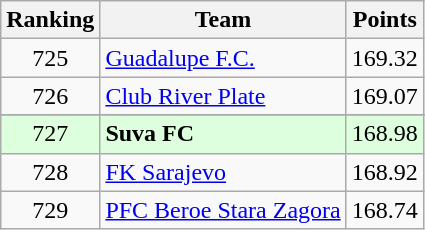<table class="wikitable" style="text-align: center;">
<tr>
<th>Ranking</th>
<th>Team</th>
<th>Points</th>
</tr>
<tr>
<td>725</td>
<td align=left> <a href='#'>Guadalupe F.C.</a></td>
<td>169.32</td>
</tr>
<tr>
<td>726</td>
<td align=left> <a href='#'> Club River Plate</a></td>
<td>169.07</td>
</tr>
<tr>
</tr>
<tr bgcolor="#ddffdd">
<td>727</td>
<td align=left> <strong>Suva FC</strong></td>
<td>168.98</td>
</tr>
<tr>
<td>728</td>
<td align=left> <a href='#'>FK Sarajevo</a></td>
<td>168.92</td>
</tr>
<tr>
<td>729</td>
<td align=left> <a href='#'>PFC Beroe Stara Zagora</a></td>
<td>168.74</td>
</tr>
</table>
